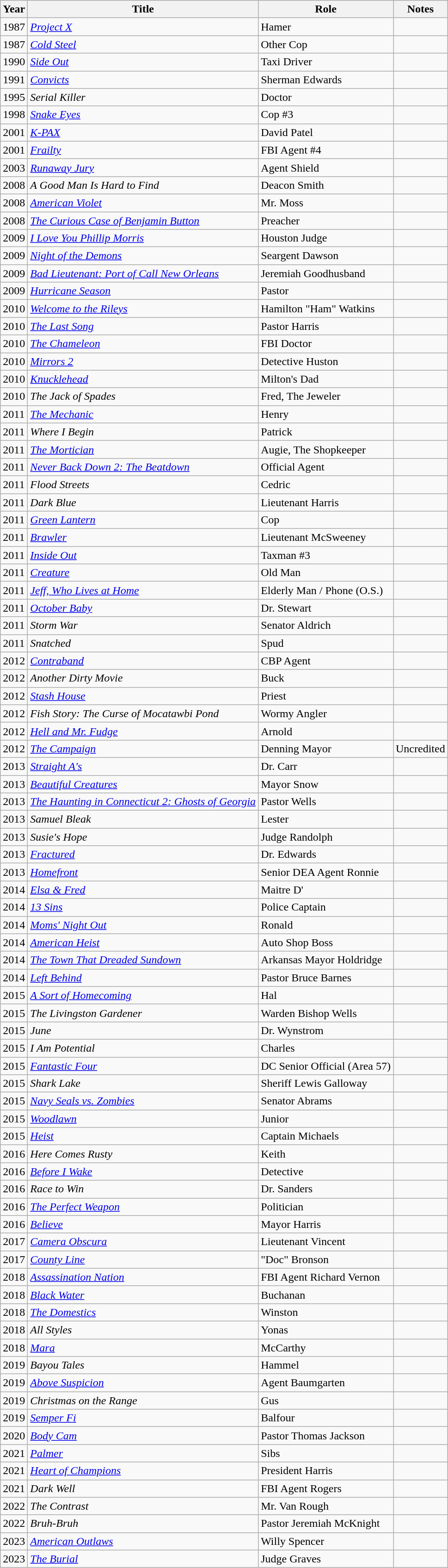<table class="wikitable sortable">
<tr>
<th>Year</th>
<th>Title</th>
<th>Role</th>
<th>Notes</th>
</tr>
<tr>
<td>1987</td>
<td><a href='#'><em>Project X</em></a></td>
<td>Hamer</td>
<td></td>
</tr>
<tr>
<td>1987</td>
<td><a href='#'><em>Cold Steel</em></a></td>
<td>Other Cop</td>
<td></td>
</tr>
<tr>
<td>1990</td>
<td><em><a href='#'>Side Out</a></em></td>
<td>Taxi Driver</td>
<td></td>
</tr>
<tr>
<td>1991</td>
<td><a href='#'><em>Convicts</em></a></td>
<td>Sherman Edwards</td>
<td></td>
</tr>
<tr>
<td>1995</td>
<td><em>Serial Killer</em></td>
<td>Doctor</td>
<td></td>
</tr>
<tr>
<td>1998</td>
<td><a href='#'><em>Snake Eyes</em></a></td>
<td>Cop #3</td>
<td></td>
</tr>
<tr>
<td>2001</td>
<td><a href='#'><em>K-PAX</em></a></td>
<td>David Patel</td>
<td></td>
</tr>
<tr>
<td>2001</td>
<td><a href='#'><em>Frailty</em></a></td>
<td>FBI Agent #4</td>
<td></td>
</tr>
<tr>
<td>2003</td>
<td><em><a href='#'>Runaway Jury</a></em></td>
<td>Agent Shield</td>
<td></td>
</tr>
<tr>
<td>2008</td>
<td><em>A Good Man Is Hard to Find</em></td>
<td>Deacon Smith</td>
<td></td>
</tr>
<tr>
<td>2008</td>
<td><em><a href='#'>American Violet</a></em></td>
<td>Mr. Moss</td>
<td></td>
</tr>
<tr>
<td>2008</td>
<td><a href='#'><em>The Curious Case of Benjamin Button</em></a></td>
<td>Preacher</td>
<td></td>
</tr>
<tr>
<td>2009</td>
<td><em><a href='#'>I Love You Phillip Morris</a></em></td>
<td>Houston Judge</td>
<td></td>
</tr>
<tr>
<td>2009</td>
<td><a href='#'><em>Night of the Demons</em></a></td>
<td>Seargent Dawson</td>
<td></td>
</tr>
<tr>
<td>2009</td>
<td><em><a href='#'>Bad Lieutenant: Port of Call New Orleans</a></em></td>
<td>Jeremiah Goodhusband</td>
<td></td>
</tr>
<tr>
<td>2009</td>
<td><a href='#'><em>Hurricane Season</em></a></td>
<td>Pastor</td>
<td></td>
</tr>
<tr>
<td>2010</td>
<td><em><a href='#'>Welcome to the Rileys</a></em></td>
<td>Hamilton "Ham" Watkins</td>
<td></td>
</tr>
<tr>
<td>2010</td>
<td><a href='#'><em>The Last Song</em></a></td>
<td>Pastor Harris</td>
<td></td>
</tr>
<tr>
<td>2010</td>
<td><a href='#'><em>The Chameleon</em></a></td>
<td>FBI Doctor</td>
<td></td>
</tr>
<tr>
<td>2010</td>
<td><em><a href='#'>Mirrors 2</a></em></td>
<td>Detective Huston</td>
<td></td>
</tr>
<tr>
<td>2010</td>
<td><a href='#'><em>Knucklehead</em></a></td>
<td>Milton's Dad</td>
<td></td>
</tr>
<tr>
<td>2010</td>
<td><em>The Jack of Spades</em></td>
<td>Fred, The Jeweler</td>
<td></td>
</tr>
<tr>
<td>2011</td>
<td><a href='#'><em>The Mechanic</em></a></td>
<td>Henry</td>
<td></td>
</tr>
<tr>
<td>2011</td>
<td><em>Where I Begin</em></td>
<td>Patrick</td>
<td></td>
</tr>
<tr>
<td>2011</td>
<td><em><a href='#'>The Mortician</a></em></td>
<td>Augie, The Shopkeeper</td>
<td></td>
</tr>
<tr>
<td>2011</td>
<td><em><a href='#'>Never Back Down 2: The Beatdown</a></em></td>
<td>Official Agent</td>
<td></td>
</tr>
<tr>
<td>2011</td>
<td><em>Flood Streets</em></td>
<td>Cedric</td>
<td></td>
</tr>
<tr>
<td>2011</td>
<td><em>Dark Blue</em></td>
<td>Lieutenant Harris</td>
<td></td>
</tr>
<tr>
<td>2011</td>
<td><a href='#'><em>Green Lantern</em></a></td>
<td>Cop</td>
<td></td>
</tr>
<tr>
<td>2011</td>
<td><a href='#'><em>Brawler</em></a></td>
<td>Lieutenant McSweeney</td>
<td></td>
</tr>
<tr>
<td>2011</td>
<td><a href='#'><em>Inside Out</em></a></td>
<td>Taxman #3</td>
<td></td>
</tr>
<tr>
<td>2011</td>
<td><a href='#'><em>Creature</em></a></td>
<td>Old Man</td>
<td></td>
</tr>
<tr>
<td>2011</td>
<td><em><a href='#'>Jeff, Who Lives at Home</a></em></td>
<td>Elderly Man / Phone (O.S.)</td>
<td></td>
</tr>
<tr>
<td>2011</td>
<td><em><a href='#'>October Baby</a></em></td>
<td>Dr. Stewart</td>
<td></td>
</tr>
<tr>
<td>2011</td>
<td><em>Storm War</em></td>
<td>Senator Aldrich</td>
<td></td>
</tr>
<tr>
<td>2011</td>
<td><em>Snatched</em></td>
<td>Spud</td>
<td></td>
</tr>
<tr>
<td>2012</td>
<td><a href='#'><em>Contraband</em></a></td>
<td>CBP Agent</td>
<td></td>
</tr>
<tr>
<td>2012</td>
<td><em>Another Dirty Movie</em></td>
<td>Buck</td>
<td></td>
</tr>
<tr>
<td>2012</td>
<td><em><a href='#'>Stash House</a></em></td>
<td>Priest</td>
<td></td>
</tr>
<tr>
<td>2012</td>
<td><em>Fish Story: The Curse of Mocatawbi Pond</em></td>
<td>Wormy Angler</td>
<td></td>
</tr>
<tr>
<td>2012</td>
<td><em><a href='#'>Hell and Mr. Fudge</a></em></td>
<td>Arnold</td>
<td></td>
</tr>
<tr>
<td>2012</td>
<td><a href='#'><em>The Campaign</em></a></td>
<td>Denning Mayor</td>
<td>Uncredited</td>
</tr>
<tr>
<td>2013</td>
<td><em><a href='#'>Straight A's</a></em></td>
<td>Dr. Carr</td>
<td></td>
</tr>
<tr>
<td>2013</td>
<td><a href='#'><em>Beautiful Creatures</em></a></td>
<td>Mayor Snow</td>
<td></td>
</tr>
<tr>
<td>2013</td>
<td><em><a href='#'>The Haunting in Connecticut 2: Ghosts of Georgia</a></em></td>
<td>Pastor Wells</td>
<td></td>
</tr>
<tr>
<td>2013</td>
<td><em>Samuel Bleak</em></td>
<td>Lester</td>
<td></td>
</tr>
<tr>
<td>2013</td>
<td><em>Susie's Hope</em></td>
<td>Judge Randolph</td>
<td></td>
</tr>
<tr>
<td>2013</td>
<td><a href='#'><em>Fractured</em></a></td>
<td>Dr. Edwards</td>
<td></td>
</tr>
<tr>
<td>2013</td>
<td><a href='#'><em>Homefront</em></a></td>
<td>Senior DEA Agent Ronnie</td>
<td></td>
</tr>
<tr>
<td>2014</td>
<td><a href='#'><em>Elsa & Fred</em></a></td>
<td>Maitre D'</td>
<td></td>
</tr>
<tr>
<td>2014</td>
<td><em><a href='#'>13 Sins</a></em></td>
<td>Police Captain</td>
<td></td>
</tr>
<tr>
<td>2014</td>
<td><em><a href='#'>Moms' Night Out</a></em></td>
<td>Ronald</td>
<td></td>
</tr>
<tr>
<td>2014</td>
<td><em><a href='#'>American Heist</a></em></td>
<td>Auto Shop Boss</td>
<td></td>
</tr>
<tr>
<td>2014</td>
<td><a href='#'><em>The Town That Dreaded Sundown</em></a></td>
<td>Arkansas Mayor Holdridge</td>
<td></td>
</tr>
<tr>
<td>2014</td>
<td><a href='#'><em>Left Behind</em></a></td>
<td>Pastor Bruce Barnes</td>
<td></td>
</tr>
<tr>
<td>2015</td>
<td><a href='#'><em>A Sort of Homecoming</em></a></td>
<td>Hal</td>
<td></td>
</tr>
<tr>
<td>2015</td>
<td><em>The Livingston Gardener</em></td>
<td>Warden Bishop Wells</td>
<td></td>
</tr>
<tr>
<td>2015</td>
<td><em>June</em></td>
<td>Dr. Wynstrom</td>
<td></td>
</tr>
<tr>
<td>2015</td>
<td><em>I Am Potential</em></td>
<td>Charles</td>
<td></td>
</tr>
<tr>
<td>2015</td>
<td><a href='#'><em>Fantastic Four</em></a></td>
<td>DC Senior Official (Area 57)</td>
<td></td>
</tr>
<tr>
<td>2015</td>
<td><em>Shark Lake</em></td>
<td>Sheriff Lewis Galloway</td>
<td></td>
</tr>
<tr>
<td>2015</td>
<td><em><a href='#'>Navy Seals vs. Zombies</a></em></td>
<td>Senator Abrams</td>
<td></td>
</tr>
<tr>
<td>2015</td>
<td><a href='#'><em>Woodlawn</em></a></td>
<td>Junior</td>
<td></td>
</tr>
<tr>
<td>2015</td>
<td><a href='#'><em>Heist</em></a></td>
<td>Captain Michaels</td>
<td></td>
</tr>
<tr>
<td>2016</td>
<td><em>Here Comes Rusty</em></td>
<td>Keith</td>
<td></td>
</tr>
<tr>
<td>2016</td>
<td><a href='#'><em>Before I Wake</em></a></td>
<td>Detective</td>
<td></td>
</tr>
<tr>
<td>2016</td>
<td><em>Race to Win</em></td>
<td>Dr. Sanders</td>
<td></td>
</tr>
<tr>
<td>2016</td>
<td><a href='#'><em>The Perfect Weapon</em></a></td>
<td>Politician</td>
<td></td>
</tr>
<tr>
<td>2016</td>
<td><a href='#'><em>Believe</em></a></td>
<td>Mayor Harris</td>
<td></td>
</tr>
<tr>
<td>2017</td>
<td><a href='#'><em>Camera Obscura</em></a></td>
<td>Lieutenant Vincent</td>
<td></td>
</tr>
<tr>
<td>2017</td>
<td><a href='#'><em>County Line</em></a></td>
<td>"Doc" Bronson</td>
<td></td>
</tr>
<tr>
<td>2018</td>
<td><em><a href='#'>Assassination Nation</a></em></td>
<td>FBI Agent Richard Vernon</td>
<td></td>
</tr>
<tr>
<td>2018</td>
<td><a href='#'><em>Black Water</em></a></td>
<td>Buchanan</td>
<td></td>
</tr>
<tr>
<td>2018</td>
<td><em><a href='#'>The Domestics</a></em></td>
<td>Winston</td>
<td></td>
</tr>
<tr>
<td>2018</td>
<td><em>All Styles</em></td>
<td>Yonas</td>
<td></td>
</tr>
<tr>
<td>2018</td>
<td><a href='#'><em>Mara</em></a></td>
<td>McCarthy</td>
<td></td>
</tr>
<tr>
<td>2019</td>
<td><em>Bayou Tales</em></td>
<td>Hammel</td>
<td></td>
</tr>
<tr>
<td>2019</td>
<td><a href='#'><em>Above Suspicion</em></a></td>
<td>Agent Baumgarten</td>
<td></td>
</tr>
<tr>
<td>2019</td>
<td><em>Christmas on the Range</em></td>
<td>Gus</td>
<td></td>
</tr>
<tr>
<td>2019</td>
<td><a href='#'><em>Semper Fi</em></a></td>
<td>Balfour</td>
<td></td>
</tr>
<tr>
<td>2020</td>
<td><a href='#'><em>Body Cam</em></a></td>
<td>Pastor Thomas Jackson</td>
<td></td>
</tr>
<tr>
<td>2021</td>
<td><a href='#'><em>Palmer</em></a></td>
<td>Sibs</td>
<td></td>
</tr>
<tr>
<td>2021</td>
<td><em><a href='#'>Heart of Champions</a></em></td>
<td>President Harris</td>
<td></td>
</tr>
<tr>
<td>2021</td>
<td><em>Dark Well</em></td>
<td>FBI Agent Rogers</td>
<td></td>
</tr>
<tr>
<td>2022</td>
<td><em>The Contrast</em></td>
<td>Mr. Van Rough</td>
<td></td>
</tr>
<tr>
<td>2022</td>
<td><em>Bruh-Bruh</em></td>
<td>Pastor Jeremiah McKnight</td>
<td></td>
</tr>
<tr>
<td>2023</td>
<td><em><a href='#'>American Outlaws</a></em></td>
<td>Willy Spencer</td>
<td></td>
</tr>
<tr>
<td>2023</td>
<td><a href='#'><em>The Burial</em></a></td>
<td>Judge Graves</td>
<td></td>
</tr>
</table>
